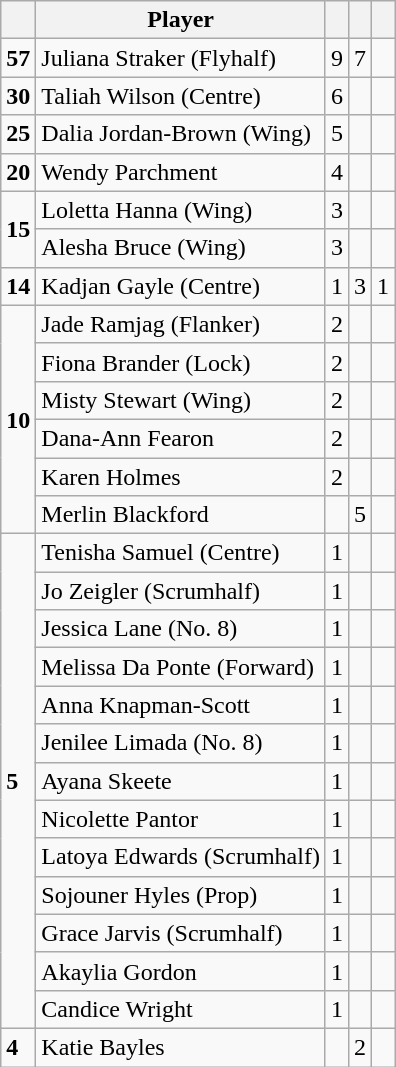<table class="wikitable">
<tr>
<th></th>
<th>Player</th>
<th></th>
<th></th>
<th></th>
</tr>
<tr>
<td><strong>57</strong></td>
<td> Juliana Straker (Flyhalf)</td>
<td>9</td>
<td>7</td>
<td></td>
</tr>
<tr>
<td><strong>30</strong></td>
<td> Taliah Wilson (Centre)</td>
<td>6</td>
<td></td>
<td></td>
</tr>
<tr>
<td><strong>25</strong></td>
<td> Dalia Jordan-Brown (Wing)</td>
<td>5</td>
<td></td>
<td></td>
</tr>
<tr>
<td><strong>20</strong></td>
<td> Wendy Parchment</td>
<td>4</td>
<td></td>
<td></td>
</tr>
<tr>
<td rowspan="2"><strong>15</strong></td>
<td> Loletta Hanna (Wing)</td>
<td>3</td>
<td></td>
<td></td>
</tr>
<tr>
<td> Alesha Bruce (Wing)</td>
<td>3</td>
<td></td>
<td></td>
</tr>
<tr>
<td><strong>14</strong></td>
<td> Kadjan Gayle (Centre)</td>
<td>1</td>
<td>3</td>
<td>1</td>
</tr>
<tr>
<td rowspan="6"><strong>10</strong></td>
<td> Jade Ramjag (Flanker)</td>
<td>2</td>
<td></td>
<td></td>
</tr>
<tr>
<td> Fiona Brander (Lock)</td>
<td>2</td>
<td></td>
<td></td>
</tr>
<tr>
<td> Misty Stewart (Wing)</td>
<td>2</td>
<td></td>
<td></td>
</tr>
<tr>
<td> Dana-Ann Fearon</td>
<td>2</td>
<td></td>
<td></td>
</tr>
<tr>
<td> Karen Holmes</td>
<td>2</td>
<td></td>
<td></td>
</tr>
<tr>
<td> Merlin Blackford</td>
<td></td>
<td>5</td>
<td></td>
</tr>
<tr>
<td rowspan="13"><strong>5</strong></td>
<td> Tenisha Samuel (Centre)</td>
<td>1</td>
<td></td>
<td></td>
</tr>
<tr>
<td> Jo Zeigler (Scrumhalf)</td>
<td>1</td>
<td></td>
<td></td>
</tr>
<tr>
<td> Jessica Lane (No. 8)</td>
<td>1</td>
<td></td>
<td></td>
</tr>
<tr>
<td> Melissa Da Ponte (Forward)</td>
<td>1</td>
<td></td>
<td></td>
</tr>
<tr>
<td> Anna Knapman-Scott</td>
<td>1</td>
<td></td>
<td></td>
</tr>
<tr>
<td> Jenilee Limada (No. 8)</td>
<td>1</td>
<td></td>
<td></td>
</tr>
<tr>
<td> Ayana Skeete</td>
<td>1</td>
<td></td>
<td></td>
</tr>
<tr>
<td> Nicolette Pantor</td>
<td>1</td>
<td></td>
<td></td>
</tr>
<tr>
<td> Latoya Edwards (Scrumhalf)</td>
<td>1</td>
<td></td>
<td></td>
</tr>
<tr>
<td> Sojouner Hyles (Prop)</td>
<td>1</td>
<td></td>
<td></td>
</tr>
<tr>
<td> Grace Jarvis (Scrumhalf)</td>
<td>1</td>
<td></td>
<td></td>
</tr>
<tr>
<td> Akaylia Gordon</td>
<td>1</td>
<td></td>
<td></td>
</tr>
<tr>
<td> Candice Wright</td>
<td>1</td>
<td></td>
<td></td>
</tr>
<tr>
<td><strong>4</strong></td>
<td> Katie Bayles</td>
<td></td>
<td>2</td>
<td></td>
</tr>
</table>
